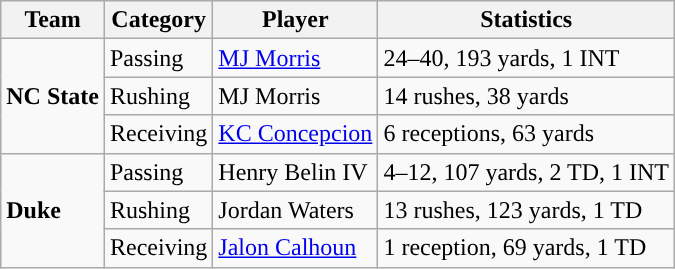<table class="wikitable" style="float: left;">
<tr>
<th>Team</th>
<th>Category</th>
<th>Player</th>
<th>Statistics</th>
</tr>
<tr>
<td rowspan=3><strong>NC State</strong></td>
<td>Passing</td>
<td><a href='#'>MJ Morris</a></td>
<td>24–40, 193 yards, 1 INT</td>
</tr>
<tr>
<td>Rushing</td>
<td>MJ Morris</td>
<td>14 rushes, 38 yards</td>
</tr>
<tr>
<td>Receiving</td>
<td><a href='#'>KC Concepcion</a></td>
<td>6 receptions, 63 yards</td>
</tr>
<tr>
<td rowspan=3><strong>Duke</strong></td>
<td>Passing</td>
<td>Henry Belin IV</td>
<td>4–12, 107 yards, 2 TD, 1 INT</td>
</tr>
<tr>
<td>Rushing</td>
<td>Jordan Waters</td>
<td>13 rushes, 123 yards, 1 TD</td>
</tr>
<tr>
<td>Receiving</td>
<td><a href='#'>Jalon Calhoun</a></td>
<td>1 reception, 69 yards, 1 TD</td>
</tr>
</table>
